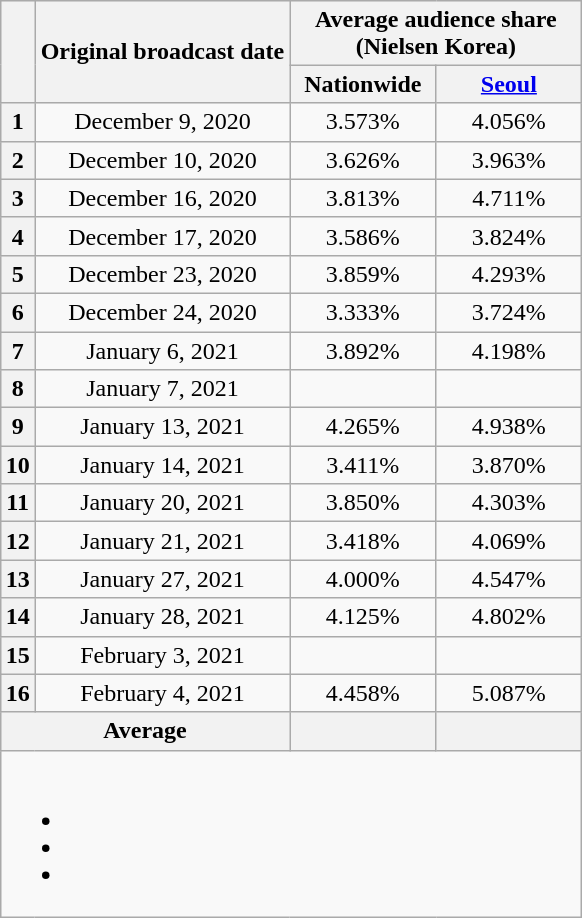<table class="wikitable" style="text-align:center;max-width:450px; margin-left: auto; margin-right: auto; border: none;">
<tr>
</tr>
<tr>
<th rowspan="2"></th>
<th rowspan="2">Original broadcast date</th>
<th colspan="2">Average audience share<br>(Nielsen Korea)</th>
</tr>
<tr>
<th width="90">Nationwide</th>
<th width="90"><a href='#'>Seoul</a></th>
</tr>
<tr>
<th>1</th>
<td>December 9, 2020</td>
<td>3.573% </td>
<td>4.056% </td>
</tr>
<tr>
<th>2</th>
<td>December 10, 2020</td>
<td>3.626% </td>
<td>3.963% </td>
</tr>
<tr>
<th>3</th>
<td>December 16, 2020</td>
<td>3.813% </td>
<td>4.711% </td>
</tr>
<tr>
<th>4</th>
<td>December 17, 2020</td>
<td>3.586% </td>
<td>3.824% </td>
</tr>
<tr>
<th>5</th>
<td>December 23, 2020</td>
<td>3.859% </td>
<td>4.293% </td>
</tr>
<tr>
<th>6</th>
<td>December 24, 2020</td>
<td>3.333% </td>
<td>3.724% </td>
</tr>
<tr>
<th>7</th>
<td>January 6, 2021</td>
<td>3.892% </td>
<td>4.198% </td>
</tr>
<tr>
<th>8</th>
<td>January 7, 2021</td>
<td> </td>
<td> </td>
</tr>
<tr>
<th>9</th>
<td>January 13, 2021</td>
<td>4.265% </td>
<td>4.938% </td>
</tr>
<tr>
<th>10</th>
<td>January 14, 2021</td>
<td>3.411% </td>
<td>3.870% </td>
</tr>
<tr>
<th>11</th>
<td>January 20, 2021</td>
<td>3.850% </td>
<td>4.303% </td>
</tr>
<tr>
<th>12</th>
<td>January 21, 2021</td>
<td>3.418% </td>
<td>4.069% </td>
</tr>
<tr>
<th>13</th>
<td>January 27, 2021</td>
<td>4.000% </td>
<td>4.547% </td>
</tr>
<tr>
<th>14</th>
<td>January 28, 2021</td>
<td>4.125% </td>
<td>4.802% </td>
</tr>
<tr>
<th>15</th>
<td>February 3, 2021</td>
<td> </td>
<td> </td>
</tr>
<tr>
<th>16</th>
<td>February 4, 2021</td>
<td>4.458% </td>
<td>5.087% </td>
</tr>
<tr>
<th colspan="2">Average</th>
<th></th>
<th></th>
</tr>
<tr>
<td colspan="6"><br><ul><li></li><li></li><li></li></ul></td>
</tr>
</table>
